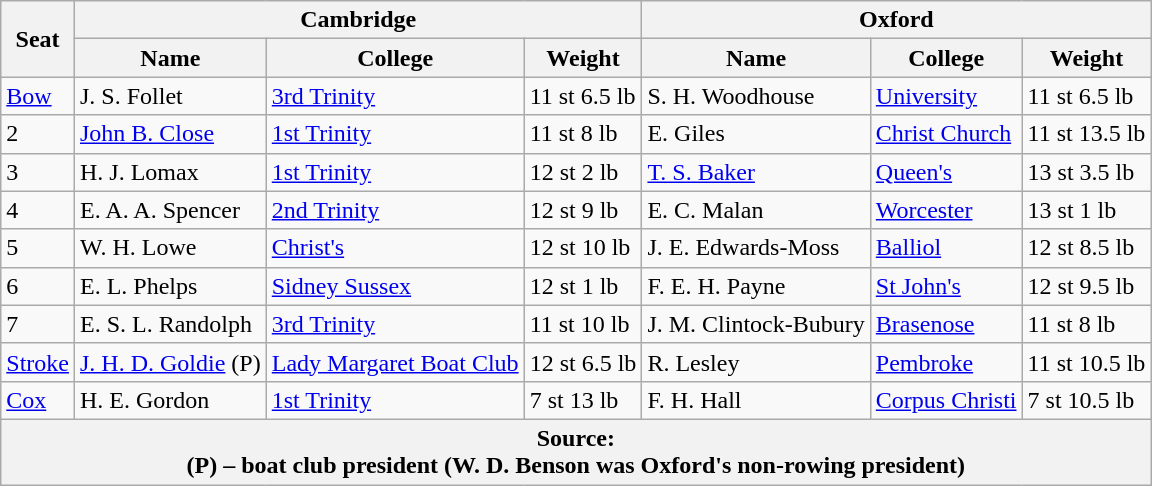<table class=wikitable>
<tr>
<th rowspan="2">Seat</th>
<th colspan="3">Cambridge <br> </th>
<th colspan="3">Oxford <br> </th>
</tr>
<tr>
<th>Name</th>
<th>College</th>
<th>Weight</th>
<th>Name</th>
<th>College</th>
<th>Weight</th>
</tr>
<tr>
<td><a href='#'>Bow</a></td>
<td>J. S. Follet</td>
<td><a href='#'>3rd Trinity</a></td>
<td>11 st 6.5 lb</td>
<td>S. H. Woodhouse</td>
<td><a href='#'>University</a></td>
<td>11 st 6.5 lb</td>
</tr>
<tr>
<td>2</td>
<td><a href='#'>John B. Close</a></td>
<td><a href='#'>1st Trinity</a></td>
<td>11 st 8 lb</td>
<td>E. Giles</td>
<td><a href='#'>Christ Church</a></td>
<td>11 st 13.5 lb</td>
</tr>
<tr>
<td>3</td>
<td>H. J. Lomax</td>
<td><a href='#'>1st Trinity</a></td>
<td>12 st 2 lb</td>
<td><a href='#'>T. S. Baker</a></td>
<td><a href='#'>Queen's</a></td>
<td>13 st 3.5 lb</td>
</tr>
<tr>
<td>4</td>
<td>E. A. A. Spencer</td>
<td><a href='#'>2nd Trinity</a></td>
<td>12 st 9 lb</td>
<td>E. C. Malan</td>
<td><a href='#'>Worcester</a></td>
<td>13 st 1 lb</td>
</tr>
<tr>
<td>5</td>
<td>W. H. Lowe</td>
<td><a href='#'>Christ's</a></td>
<td>12 st 10 lb</td>
<td>J. E. Edwards-Moss</td>
<td><a href='#'>Balliol</a></td>
<td>12 st 8.5 lb</td>
</tr>
<tr>
<td>6</td>
<td>E. L. Phelps</td>
<td><a href='#'>Sidney Sussex</a></td>
<td>12 st 1 lb</td>
<td>F. E. H. Payne</td>
<td><a href='#'>St John's</a></td>
<td>12 st 9.5 lb</td>
</tr>
<tr>
<td>7</td>
<td>E. S. L. Randolph</td>
<td><a href='#'>3rd Trinity</a></td>
<td>11 st 10 lb</td>
<td>J. M. Clintock-Bubury</td>
<td><a href='#'>Brasenose</a></td>
<td>11 st 8 lb</td>
</tr>
<tr>
<td><a href='#'>Stroke</a></td>
<td><a href='#'>J. H. D. Goldie</a> (P)</td>
<td><a href='#'>Lady Margaret Boat Club</a></td>
<td>12 st 6.5 lb</td>
<td>R. Lesley</td>
<td><a href='#'>Pembroke</a></td>
<td>11 st 10.5 lb</td>
</tr>
<tr>
<td><a href='#'>Cox</a></td>
<td>H. E. Gordon</td>
<td><a href='#'>1st Trinity</a></td>
<td>7 st 13 lb</td>
<td>F. H. Hall</td>
<td><a href='#'>Corpus Christi</a></td>
<td>7 st 10.5 lb</td>
</tr>
<tr>
<th colspan="7">Source:<br>(P) – boat club president (W. D. Benson was Oxford's non-rowing president)</th>
</tr>
</table>
